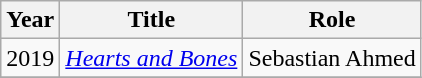<table class="wikitable sortable">
<tr>
<th>Year</th>
<th>Title</th>
<th>Role</th>
</tr>
<tr>
<td>2019</td>
<td><em><a href='#'>Hearts and Bones</a></em></td>
<td>Sebastian Ahmed</td>
</tr>
<tr>
</tr>
</table>
